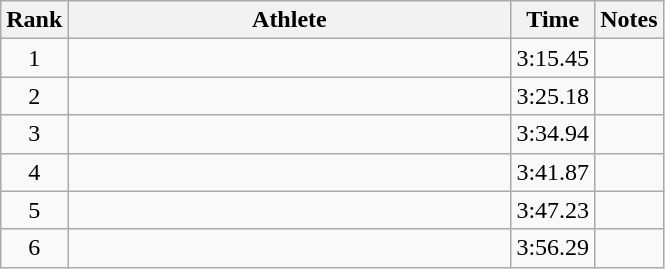<table class=wikitable>
<tr>
<th>Rank</th>
<th style=width:18em>Athlete</th>
<th>Time</th>
<th>Notes</th>
</tr>
<tr align=center>
<td>1</td>
<td align=left></td>
<td>3:15.45</td>
<td></td>
</tr>
<tr align=center>
<td>2</td>
<td align=left></td>
<td>3:25.18</td>
<td></td>
</tr>
<tr align=center>
<td>3</td>
<td align=left></td>
<td>3:34.94</td>
<td></td>
</tr>
<tr align=center>
<td>4</td>
<td align=left></td>
<td>3:41.87</td>
<td></td>
</tr>
<tr align=center>
<td>5</td>
<td align=left></td>
<td>3:47.23</td>
<td></td>
</tr>
<tr align=center>
<td>6</td>
<td align=left></td>
<td>3:56.29</td>
<td></td>
</tr>
</table>
